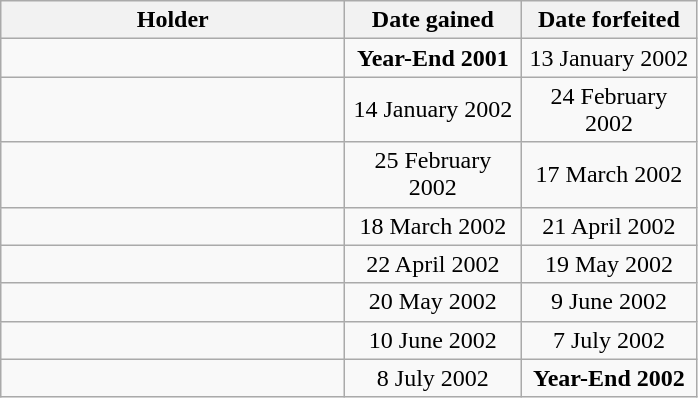<table class="wikitable">
<tr>
<th style="width:222px;">Holder</th>
<th style="width:110px;">Date gained</th>
<th style="width:110px;">Date forfeited</th>
</tr>
<tr>
<td></td>
<td style="text-align:center;"><strong>Year-End 2001</strong></td>
<td style="text-align:center;">13 January 2002</td>
</tr>
<tr>
<td></td>
<td style="text-align:center;">14 January 2002</td>
<td style="text-align:center;">24 February 2002</td>
</tr>
<tr>
<td></td>
<td style="text-align:center;">25 February 2002</td>
<td style="text-align:center;">17 March 2002</td>
</tr>
<tr>
<td></td>
<td style="text-align:center;">18 March 2002</td>
<td style="text-align:center;">21 April 2002</td>
</tr>
<tr>
<td></td>
<td style="text-align:center;">22 April 2002</td>
<td style="text-align:center;">19 May 2002</td>
</tr>
<tr>
<td></td>
<td style="text-align:center;">20 May 2002</td>
<td style="text-align:center;">9 June 2002</td>
</tr>
<tr>
<td></td>
<td style="text-align:center;">10 June 2002</td>
<td style="text-align:center;">7 July 2002</td>
</tr>
<tr>
<td></td>
<td style="text-align:center;">8 July 2002</td>
<td style="text-align:center;"><strong>Year-End 2002</strong></td>
</tr>
</table>
